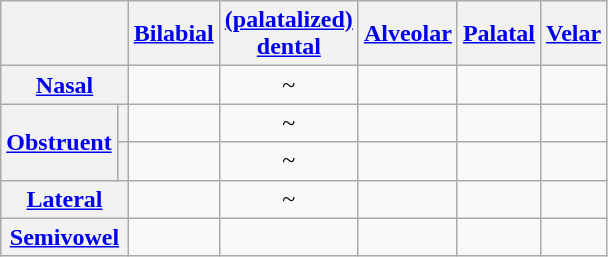<table class="wikitable" style="text-align:center;">
<tr>
<th colspan="3"></th>
<th><a href='#'>Bilabial</a></th>
<th><a href='#'>(palatalized)<br>dental</a></th>
<th><a href='#'>Alveolar</a></th>
<th><a href='#'>Palatal</a></th>
<th><a href='#'>Velar</a></th>
</tr>
<tr>
<th colspan="3"><a href='#'>Nasal</a></th>
<td></td>
<td>~</td>
<td></td>
<td></td>
<td></td>
</tr>
<tr>
<th colspan="2" rowspan="2"><a href='#'>Obstruent</a></th>
<th></th>
<td></td>
<td>~</td>
<td></td>
<td></td>
<td></td>
</tr>
<tr>
<th></th>
<td></td>
<td>~</td>
<td></td>
<td></td>
<td></td>
</tr>
<tr>
<th colspan="3"><a href='#'>Lateral</a></th>
<td></td>
<td>~</td>
<td></td>
<td></td>
<td></td>
</tr>
<tr>
<th colspan="3"><a href='#'>Semivowel</a></th>
<td></td>
<td></td>
<td></td>
<td></td>
<td></td>
</tr>
</table>
